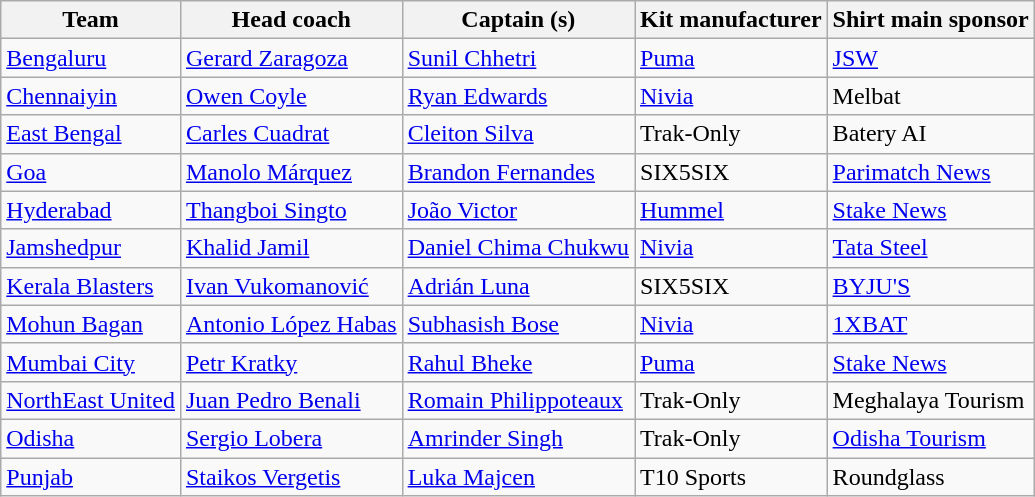<table class="wikitable sortable">
<tr>
<th>Team</th>
<th>Head coach</th>
<th>Captain (s)</th>
<th>Kit manufacturer</th>
<th>Shirt main sponsor</th>
</tr>
<tr>
<td><a href='#'>Bengaluru</a></td>
<td> <a href='#'>Gerard Zaragoza</a></td>
<td> <a href='#'>Sunil Chhetri</a></td>
<td><a href='#'>Puma</a></td>
<td><a href='#'>JSW</a></td>
</tr>
<tr>
<td><a href='#'>Chennaiyin</a></td>
<td> <a href='#'>Owen Coyle</a></td>
<td> <a href='#'>Ryan Edwards</a></td>
<td><a href='#'>Nivia</a></td>
<td>Melbat</td>
</tr>
<tr>
<td><a href='#'>East Bengal</a></td>
<td> <a href='#'>Carles Cuadrat</a></td>
<td> <a href='#'>Cleiton Silva</a></td>
<td>Trak-Only</td>
<td>Batery AI</td>
</tr>
<tr>
<td><a href='#'>Goa</a></td>
<td> <a href='#'>Manolo Márquez</a></td>
<td> <a href='#'>Brandon Fernandes</a></td>
<td>SIX5SIX</td>
<td><a href='#'>Parimatch News</a></td>
</tr>
<tr>
<td><a href='#'>Hyderabad</a></td>
<td> <a href='#'>Thangboi Singto</a></td>
<td> <a href='#'>João Victor</a></td>
<td><a href='#'>Hummel</a></td>
<td><a href='#'>Stake News</a></td>
</tr>
<tr>
<td><a href='#'>Jamshedpur</a></td>
<td> <a href='#'>Khalid Jamil</a></td>
<td> <a href='#'>Daniel Chima Chukwu</a></td>
<td><a href='#'>Nivia</a></td>
<td><a href='#'>Tata Steel</a></td>
</tr>
<tr>
<td><a href='#'>Kerala Blasters</a></td>
<td> <a href='#'>Ivan Vukomanović</a></td>
<td> <a href='#'>Adrián Luna</a></td>
<td>SIX5SIX</td>
<td><a href='#'>BYJU'S</a></td>
</tr>
<tr>
<td><a href='#'>Mohun Bagan</a></td>
<td> <a href='#'>Antonio López Habas</a></td>
<td> <a href='#'>Subhasish Bose</a></td>
<td><a href='#'>Nivia</a></td>
<td><a href='#'>1XBAT</a></td>
</tr>
<tr>
<td><a href='#'>Mumbai City</a></td>
<td> <a href='#'>Petr Kratky</a></td>
<td> <a href='#'>Rahul Bheke</a></td>
<td><a href='#'>Puma</a></td>
<td><a href='#'>Stake News</a></td>
</tr>
<tr>
<td><a href='#'>NorthEast United</a></td>
<td> <a href='#'>Juan Pedro Benali</a></td>
<td> <a href='#'>Romain Philippoteaux</a></td>
<td>Trak-Only</td>
<td>Meghalaya Tourism</td>
</tr>
<tr>
<td><a href='#'>Odisha</a></td>
<td> <a href='#'>Sergio Lobera</a></td>
<td> <a href='#'>Amrinder Singh</a></td>
<td>Trak-Only</td>
<td><a href='#'>Odisha Tourism</a></td>
</tr>
<tr>
<td><a href='#'>Punjab</a></td>
<td> <a href='#'>Staikos Vergetis</a></td>
<td> <a href='#'>Luka Majcen</a></td>
<td>T10 Sports</td>
<td>Roundglass</td>
</tr>
</table>
